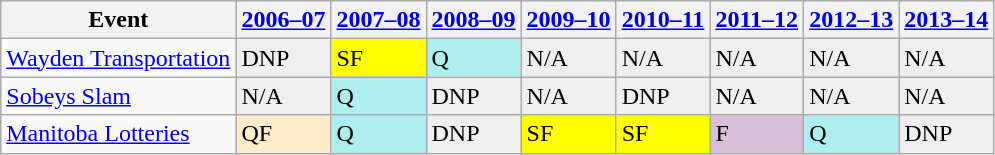<table class="wikitable" border="1">
<tr>
<th>Event</th>
<th><a href='#'>2006–07</a></th>
<th><a href='#'>2007–08</a></th>
<th><a href='#'>2008–09</a></th>
<th><a href='#'>2009–10</a></th>
<th><a href='#'>2010–11</a></th>
<th><a href='#'>2011–12</a></th>
<th><a href='#'>2012–13</a></th>
<th><a href='#'>2013–14</a></th>
</tr>
<tr>
<td><a href='#'>Wayden Transportation</a></td>
<td style="background:#EFEFEF;">DNP</td>
<td style="background:yellow;">SF</td>
<td style="background:#afeeee;">Q</td>
<td style="background:#EFEFEF;">N/A</td>
<td style="background:#EFEFEF;">N/A</td>
<td style="background:#EFEFEF;">N/A</td>
<td style="background:#EFEFEF;">N/A</td>
<td style="background:#EFEFEF;">N/A</td>
</tr>
<tr>
<td><a href='#'>Sobeys Slam</a></td>
<td style="background:#EFEFEF;">N/A</td>
<td style="background:#afeeee;">Q</td>
<td style="background:#EFEFEF;">DNP</td>
<td style="background:#EFEFEF;">N/A</td>
<td style="background:#EFEFEF;">DNP</td>
<td style="background:#EFEFEF;">N/A</td>
<td style="background:#EFEFEF;">N/A</td>
<td style="background:#EFEFEF;">N/A</td>
</tr>
<tr>
<td><a href='#'>Manitoba Lotteries</a></td>
<td style="background:#ffebcd;">QF</td>
<td style="background:#afeeee;">Q</td>
<td style="background:#EFEFEF;">DNP</td>
<td style="background:yellow;">SF</td>
<td style="background:yellow;">SF</td>
<td style="background:#D8BFD8;">F</td>
<td style="background:#afeeee;">Q</td>
<td style="background:#EFEFEF;">DNP</td>
</tr>
</table>
